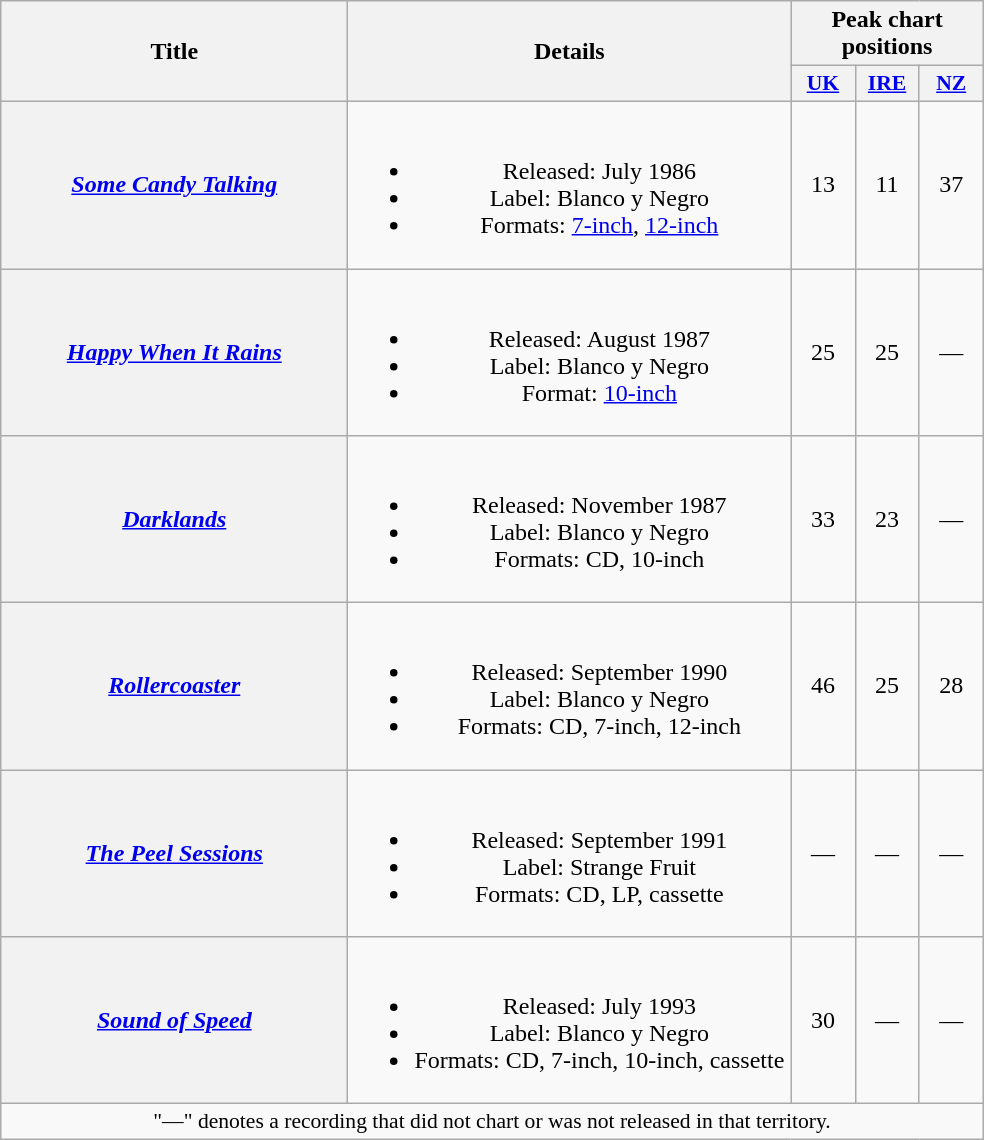<table class="wikitable plainrowheaders" style="text-align:center">
<tr>
<th scope="col" rowspan="2" style="width:14em;">Title</th>
<th scope="col" rowspan="2" style="width:18em;">Details</th>
<th scope="col" colspan="4">Peak chart positions</th>
</tr>
<tr>
<th scope="col" style="width:2.5em;font-size:90%;"><a href='#'>UK</a><br></th>
<th scope="col" style="width:2.5em;font-size:90%;"><a href='#'>IRE</a><br></th>
<th scope="col" style="width:2.5em;font-size:90%;"><a href='#'>NZ</a><br></th>
</tr>
<tr>
<th scope="row"><em><a href='#'>Some Candy Talking</a></em></th>
<td><br><ul><li>Released: July 1986</li><li>Label: Blanco y Negro</li><li>Formats: <a href='#'>7-inch</a>, <a href='#'>12-inch</a></li></ul></td>
<td>13</td>
<td>11</td>
<td>37</td>
</tr>
<tr>
<th scope="row"><em><a href='#'>Happy When It Rains</a></em></th>
<td><br><ul><li>Released: August 1987</li><li>Label: Blanco y Negro</li><li>Format: <a href='#'>10-inch</a></li></ul></td>
<td>25</td>
<td>25</td>
<td>—</td>
</tr>
<tr>
<th scope="row"><em><a href='#'>Darklands</a></em></th>
<td><br><ul><li>Released: November 1987</li><li>Label: Blanco y Negro</li><li>Formats: CD, 10-inch</li></ul></td>
<td>33</td>
<td>23</td>
<td>—</td>
</tr>
<tr>
<th scope="row"><em><a href='#'>Rollercoaster</a></em></th>
<td><br><ul><li>Released: September 1990</li><li>Label: Blanco y Negro</li><li>Formats: CD, 7-inch, 12-inch</li></ul></td>
<td>46</td>
<td>25</td>
<td>28</td>
</tr>
<tr>
<th scope="row"><em><a href='#'>The Peel Sessions</a></em></th>
<td><br><ul><li>Released: September 1991</li><li>Label: Strange Fruit</li><li>Formats: CD, LP, cassette</li></ul></td>
<td>—</td>
<td>—</td>
<td>—</td>
</tr>
<tr>
<th scope="row"><em><a href='#'>Sound of Speed</a></em></th>
<td><br><ul><li>Released: July 1993</li><li>Label: Blanco y Negro</li><li>Formats: CD, 7-inch, 10-inch, cassette</li></ul></td>
<td>30</td>
<td>—</td>
<td>—</td>
</tr>
<tr>
<td colspan="7" style="font-size:90%">"—" denotes a recording that did not chart or was not released in that territory.</td>
</tr>
</table>
